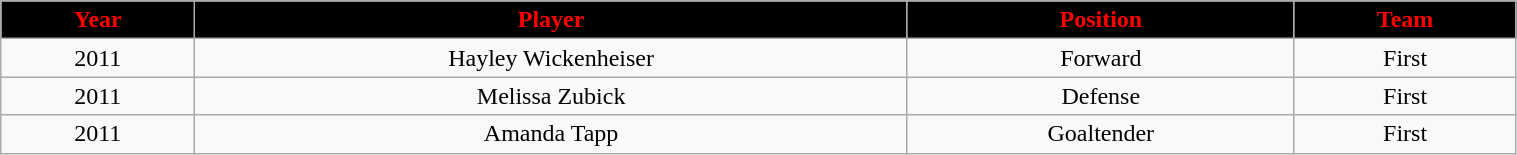<table class="wikitable" width="80%">
<tr align="center"  style="background:black;color:red;">
<td><strong>Year</strong></td>
<td><strong>Player</strong></td>
<td><strong>Position</strong></td>
<td><strong>Team</strong></td>
</tr>
<tr align="center" bgcolor="">
<td>2011</td>
<td>Hayley Wickenheiser</td>
<td>Forward</td>
<td>First</td>
</tr>
<tr align="center" bgcolor="">
<td>2011</td>
<td>Melissa Zubick</td>
<td>Defense</td>
<td>First</td>
</tr>
<tr align="center" bgcolor="">
<td>2011</td>
<td>Amanda Tapp</td>
<td>Goaltender</td>
<td>First</td>
</tr>
</table>
